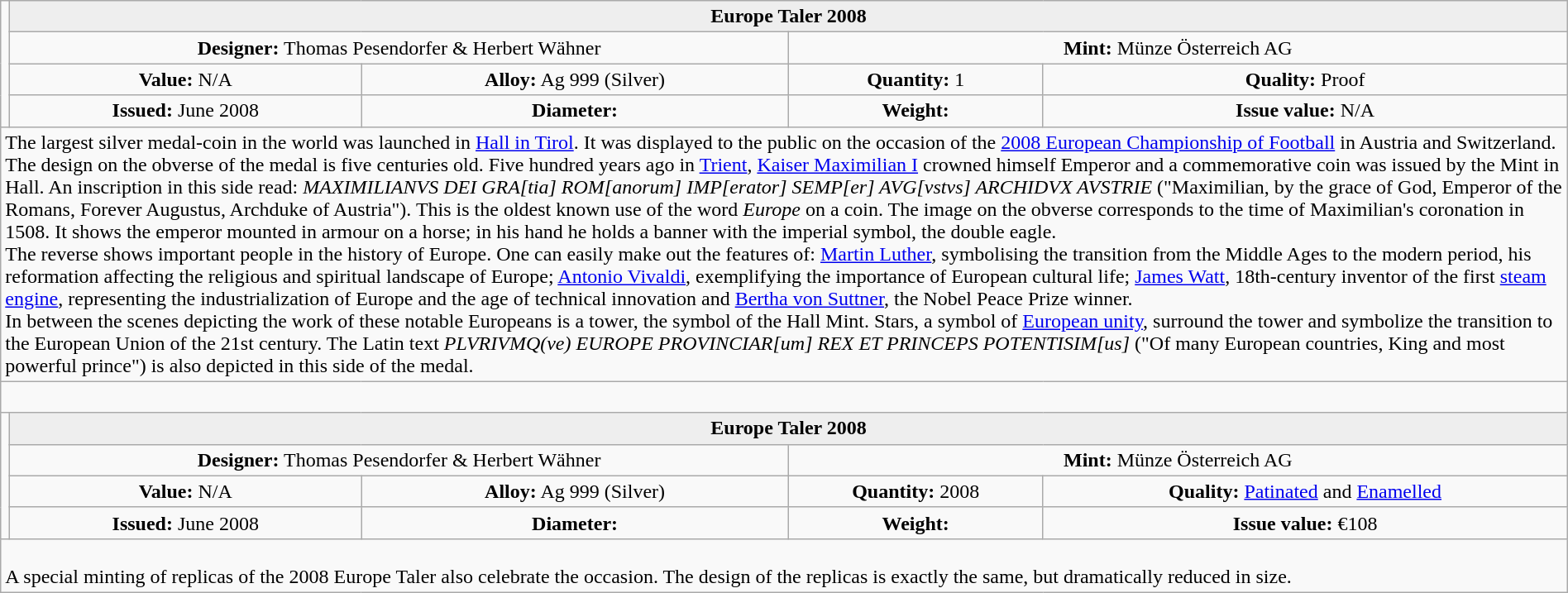<table class="wikitable" width="100%">
<tr>
<td rowspan=4 width="330px" nowrap align=center></td>
<th colspan="4" align=center style="background:#eeeeee;">Europe Taler 2008</th>
</tr>
<tr>
<td colspan="2" width="50%" align=center><strong>Designer:</strong> Thomas Pesendorfer & Herbert Wähner</td>
<td colspan="2" width="50%" align=center><strong>Mint:</strong> Münze Österreich AG</td>
</tr>
<tr>
<td align=center><strong>Value:</strong> N/A</td>
<td align=center><strong>Alloy:</strong> Ag 999 (Silver)</td>
<td align=center><strong>Quantity:</strong> 1</td>
<td align=center><strong>Quality:</strong> Proof</td>
</tr>
<tr>
<td align=center><strong>Issued:</strong> June 2008</td>
<td align=center><strong>Diameter:</strong> </td>
<td align=center><strong>Weight:</strong> </td>
<td align=center><strong>Issue value:</strong> N/A</td>
</tr>
<tr>
<td colspan="5" align=left>The largest silver medal-coin in the world was launched in <a href='#'>Hall in Tirol</a>. It was displayed to the public on the occasion of the <a href='#'>2008 European Championship of Football</a> in Austria and Switzerland.<br>The design on the obverse of the medal is five centuries old. Five hundred years ago in <a href='#'>Trient</a>, <a href='#'>Kaiser Maximilian I</a> crowned himself Emperor and a commemorative coin was issued by the Mint in Hall. An inscription in this side read: <em>MAXIMILIANVS DEI GRA[tia] ROM[anorum] IMP[erator] SEMP[er] AVG[vstvs] ARCHIDVX AVSTRIE</em> ("Maximilian, by the grace of God, Emperor of the Romans, Forever Augustus, Archduke of Austria"). This is the oldest known use of the word <em>Europe</em> on a coin. The image on the obverse corresponds to the time of Maximilian's coronation in 1508. It shows the emperor mounted in armour on a horse; in his hand he holds a banner with the imperial symbol, the double eagle.<br>The reverse shows important people in the history of Europe. One can easily make out the features of: <a href='#'>Martin Luther</a>, symbolising the transition from the Middle Ages to the modern period, his reformation affecting the religious and spiritual landscape of Europe; <a href='#'>Antonio Vivaldi</a>, exemplifying the importance of European cultural life; <a href='#'>James Watt</a>, 18th-century inventor of the first <a href='#'>steam engine</a>, representing the industrialization of Europe and the age of technical innovation and <a href='#'>Bertha von Suttner</a>, the Nobel Peace Prize winner.<br>In between the scenes depicting the work of these notable Europeans is a tower, the symbol of the Hall Mint. Stars, a symbol of <a href='#'>European unity</a>, surround the tower and symbolize the transition to the European Union of the 21st century. The Latin text <em>PLVRIVMQ(ve) EUROPE PROVINCIAR[um] REX ET PRINCEPS POTENTISIM[us]</em> ("Of many European countries, King and most powerful prince") is also depicted in this side of the medal.</td>
</tr>
<tr>
<td colspan="5"> </td>
</tr>
<tr>
<td rowspan=4 width="330px" nowrap align=center></td>
<th colspan="4" align=center style="background:#eeeeee;">Europe Taler 2008</th>
</tr>
<tr>
<td colspan="2" width="50%" align=center><strong>Designer:</strong> Thomas Pesendorfer & Herbert Wähner</td>
<td colspan="2" width="50%" align=center><strong>Mint:</strong> Münze Österreich AG</td>
</tr>
<tr>
<td align=center><strong>Value:</strong> N/A</td>
<td align=center><strong>Alloy:</strong> Ag 999 (Silver)</td>
<td align=center><strong>Quantity:</strong> 2008</td>
<td align=center><strong>Quality:</strong> <a href='#'>Patinated</a> and <a href='#'>Enamelled</a></td>
</tr>
<tr>
<td align=center><strong>Issued:</strong> June 2008</td>
<td align=center><strong>Diameter:</strong> </td>
<td align=center><strong>Weight:</strong> </td>
<td align=center><strong>Issue value:</strong> €108</td>
</tr>
<tr>
<td colspan="5" align=left><br>A special minting of replicas of the 2008 Europe Taler also celebrate the occasion. The design of the replicas is exactly the same, but dramatically reduced in size.</td>
</tr>
</table>
